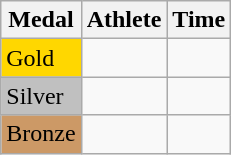<table class="wikitable">
<tr>
<th>Medal</th>
<th>Athlete</th>
<th>Time</th>
</tr>
<tr>
<td bgcolor="gold">Gold</td>
<td></td>
<td></td>
</tr>
<tr>
<td bgcolor="silver">Silver</td>
<td></td>
<td></td>
</tr>
<tr>
<td bgcolor="CC9966">Bronze</td>
<td></td>
<td></td>
</tr>
</table>
